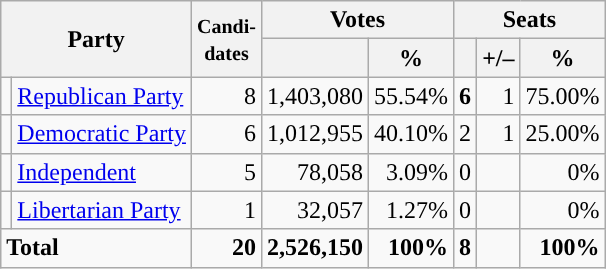<table class="wikitable" style="font-size:100%; text-align:right;">
<tr>
<th colspan=2 rowspan=2>Party</th>
<th rowspan=2><small>Candi-<br>dates</small></th>
<th colspan=2>Votes</th>
<th colspan=3>Seats</th>
</tr>
<tr>
<th></th>
<th>%</th>
<th></th>
<th>+/–</th>
<th>%</th>
</tr>
<tr>
<td style="background:"></td>
<td align=left><a href='#'>Republican Party</a></td>
<td>8</td>
<td>1,403,080</td>
<td>55.54%</td>
<td><strong>6</strong></td>
<td>1</td>
<td>75.00%</td>
</tr>
<tr>
<td style="background:"></td>
<td align=left><a href='#'>Democratic Party</a></td>
<td>6</td>
<td>1,012,955</td>
<td>40.10%</td>
<td>2</td>
<td>1</td>
<td>25.00%</td>
</tr>
<tr>
<td style="background:"></td>
<td align=left><a href='#'>Independent</a></td>
<td>5</td>
<td>78,058</td>
<td>3.09%</td>
<td>0</td>
<td></td>
<td>0%</td>
</tr>
<tr>
<td style="background:"></td>
<td align=left><a href='#'>Libertarian Party</a></td>
<td>1</td>
<td>32,057</td>
<td>1.27%</td>
<td>0</td>
<td></td>
<td>0%</td>
</tr>
<tr style="font-weight:bold">
<td colspan=2 align=left>Total</td>
<td>20</td>
<td>2,526,150</td>
<td>100%</td>
<td>8</td>
<td></td>
<td>100%</td>
</tr>
</table>
